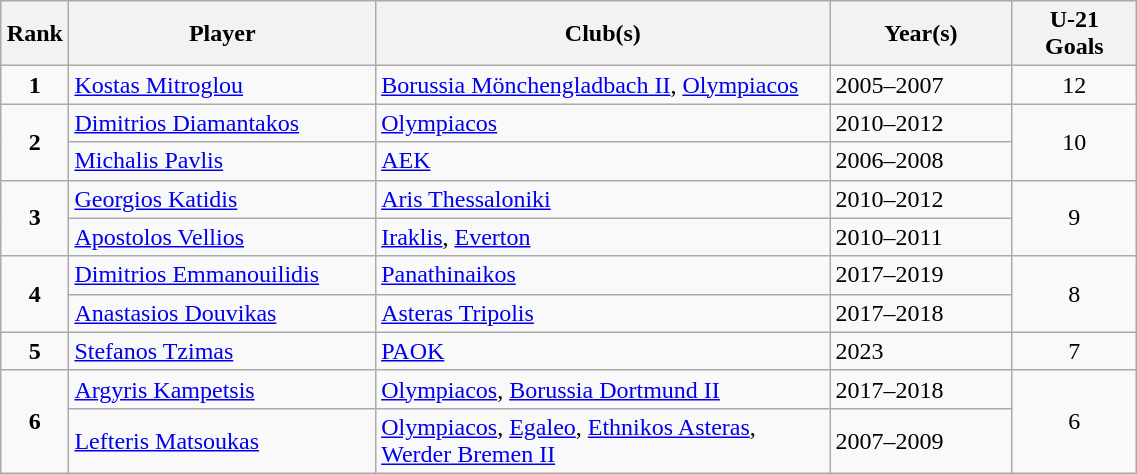<table class="wikitable" width=60%>
<tr>
<th width = 6%>Rank</th>
<th width = 27%>Player</th>
<th width = 40%>Club(s)</th>
<th width = 16%>Year(s)</th>
<th width = 11%>U-21 Goals</th>
</tr>
<tr>
<td align=center><strong>1</strong></td>
<td><a href='#'>Kostas Mitroglou</a></td>
<td><a href='#'>Borussia Mönchengladbach II</a>, <a href='#'>Olympiacos</a></td>
<td>2005–2007</td>
<td align=center>12</td>
</tr>
<tr>
<td rowspan=2 align=center><strong>2</strong></td>
<td><a href='#'>Dimitrios Diamantakos</a></td>
<td><a href='#'>Olympiacos</a></td>
<td>2010–2012</td>
<td rowspan=2 align=center>10</td>
</tr>
<tr>
<td><a href='#'>Michalis Pavlis</a></td>
<td><a href='#'>AEK</a></td>
<td>2006–2008</td>
</tr>
<tr>
<td rowspan=2 align=center><strong>3</strong></td>
<td><a href='#'>Georgios Katidis</a></td>
<td><a href='#'>Aris Thessaloniki</a></td>
<td>2010–2012</td>
<td rowspan=2 align=center>9</td>
</tr>
<tr>
<td><a href='#'>Apostolos Vellios</a></td>
<td><a href='#'>Iraklis</a>, <a href='#'>Everton</a></td>
<td>2010–2011</td>
</tr>
<tr>
<td rowspan=2 align=center><strong>4</strong></td>
<td><a href='#'>Dimitrios Emmanouilidis</a></td>
<td><a href='#'>Panathinaikos</a></td>
<td>2017–2019</td>
<td rowspan=2 align=center>8</td>
</tr>
<tr>
<td><a href='#'>Anastasios Douvikas</a></td>
<td><a href='#'>Asteras Tripolis</a></td>
<td>2017–2018</td>
</tr>
<tr>
<td align=center><strong>5</strong></td>
<td><a href='#'>Stefanos Tzimas</a></td>
<td><a href='#'>PAOK</a></td>
<td>2023</td>
<td align=center>7</td>
</tr>
<tr>
<td rowspan=2 align=center><strong>6</strong></td>
<td><a href='#'>Argyris Kampetsis</a></td>
<td><a href='#'>Olympiacos</a>, <a href='#'>Borussia Dortmund II</a></td>
<td>2017–2018</td>
<td rowspan=2 align=center>6</td>
</tr>
<tr>
<td><a href='#'>Lefteris Matsoukas</a></td>
<td><a href='#'>Olympiacos</a>, <a href='#'>Egaleo</a>, <a href='#'>Ethnikos Asteras</a>, <a href='#'>Werder Bremen II</a></td>
<td>2007–2009</td>
</tr>
</table>
